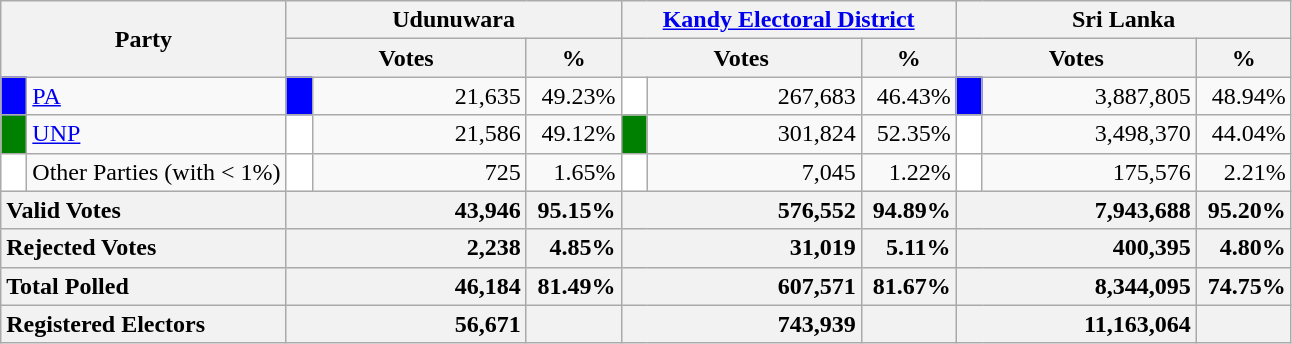<table class="wikitable">
<tr>
<th colspan="2" width="144px"rowspan="2">Party</th>
<th colspan="3" width="216px">Udunuwara</th>
<th colspan="3" width="216px"><a href='#'>Kandy Electoral District</a></th>
<th colspan="3" width="216px">Sri Lanka</th>
</tr>
<tr>
<th colspan="2" width="144px">Votes</th>
<th>%</th>
<th colspan="2" width="144px">Votes</th>
<th>%</th>
<th colspan="2" width="144px">Votes</th>
<th>%</th>
</tr>
<tr>
<td style="background-color:blue;" width="10px"></td>
<td style="text-align:left;"><a href='#'>PA</a></td>
<td style="background-color:blue;" width="10px"></td>
<td style="text-align:right;">21,635</td>
<td style="text-align:right;">49.23%</td>
<td style="background-color:white;" width="10px"></td>
<td style="text-align:right;">267,683</td>
<td style="text-align:right;">46.43%</td>
<td style="background-color:blue;" width="10px"></td>
<td style="text-align:right;">3,887,805</td>
<td style="text-align:right;">48.94%</td>
</tr>
<tr>
<td style="background-color:green;" width="10px"></td>
<td style="text-align:left;"><a href='#'>UNP</a></td>
<td style="background-color:white;" width="10px"></td>
<td style="text-align:right;">21,586</td>
<td style="text-align:right;">49.12%</td>
<td style="background-color:green;" width="10px"></td>
<td style="text-align:right;">301,824</td>
<td style="text-align:right;">52.35%</td>
<td style="background-color:white;" width="10px"></td>
<td style="text-align:right;">3,498,370</td>
<td style="text-align:right;">44.04%</td>
</tr>
<tr>
<td style="background-color:white;" width="10px"></td>
<td style="text-align:left;">Other Parties (with < 1%)</td>
<td style="background-color:white;" width="10px"></td>
<td style="text-align:right;">725</td>
<td style="text-align:right;">1.65%</td>
<td style="background-color:white;" width="10px"></td>
<td style="text-align:right;">7,045</td>
<td style="text-align:right;">1.22%</td>
<td style="background-color:white;" width="10px"></td>
<td style="text-align:right;">175,576</td>
<td style="text-align:right;">2.21%</td>
</tr>
<tr>
<th colspan="2" width="144px"style="text-align:left;">Valid Votes</th>
<th style="text-align:right;"colspan="2" width="144px">43,946</th>
<th style="text-align:right;">95.15%</th>
<th style="text-align:right;"colspan="2" width="144px">576,552</th>
<th style="text-align:right;">94.89%</th>
<th style="text-align:right;"colspan="2" width="144px">7,943,688</th>
<th style="text-align:right;">95.20%</th>
</tr>
<tr>
<th colspan="2" width="144px"style="text-align:left;">Rejected Votes</th>
<th style="text-align:right;"colspan="2" width="144px">2,238</th>
<th style="text-align:right;">4.85%</th>
<th style="text-align:right;"colspan="2" width="144px">31,019</th>
<th style="text-align:right;">5.11%</th>
<th style="text-align:right;"colspan="2" width="144px">400,395</th>
<th style="text-align:right;">4.80%</th>
</tr>
<tr>
<th colspan="2" width="144px"style="text-align:left;">Total Polled</th>
<th style="text-align:right;"colspan="2" width="144px">46,184</th>
<th style="text-align:right;">81.49%</th>
<th style="text-align:right;"colspan="2" width="144px">607,571</th>
<th style="text-align:right;">81.67%</th>
<th style="text-align:right;"colspan="2" width="144px">8,344,095</th>
<th style="text-align:right;">74.75%</th>
</tr>
<tr>
<th colspan="2" width="144px"style="text-align:left;">Registered Electors</th>
<th style="text-align:right;"colspan="2" width="144px">56,671</th>
<th></th>
<th style="text-align:right;"colspan="2" width="144px">743,939</th>
<th></th>
<th style="text-align:right;"colspan="2" width="144px">11,163,064</th>
<th></th>
</tr>
</table>
